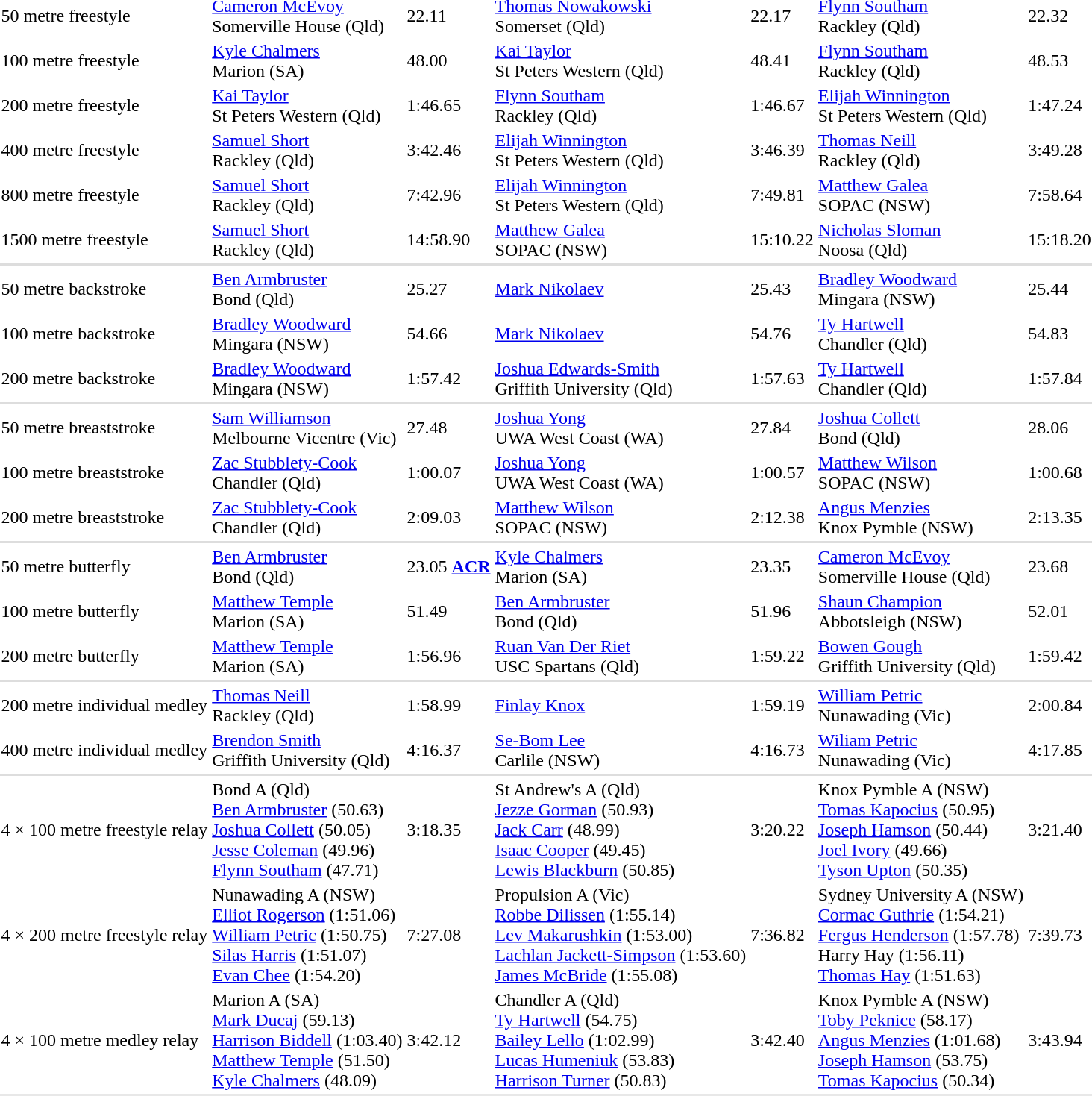<table>
<tr>
<td>50 metre freestyle</td>
<td><a href='#'>Cameron McEvoy</a> <br> Somerville House (Qld)</td>
<td>22.11</td>
<td><a href='#'>Thomas Nowakowski</a> <br> Somerset (Qld)</td>
<td>22.17</td>
<td><a href='#'>Flynn Southam</a> <br> Rackley (Qld)</td>
<td>22.32</td>
</tr>
<tr>
<td>100 metre freestyle</td>
<td><a href='#'>Kyle Chalmers</a> <br> Marion (SA)</td>
<td>48.00</td>
<td><a href='#'>Kai Taylor</a> <br> St Peters Western (Qld)</td>
<td>48.41</td>
<td><a href='#'>Flynn Southam</a> <br> Rackley (Qld)</td>
<td>48.53</td>
</tr>
<tr>
<td>200 metre freestyle</td>
<td><a href='#'>Kai Taylor</a> <br> St Peters Western (Qld)</td>
<td>1:46.65</td>
<td><a href='#'>Flynn Southam</a> <br> Rackley (Qld)</td>
<td>1:46.67</td>
<td><a href='#'>Elijah Winnington</a> <br> St Peters Western (Qld)</td>
<td>1:47.24</td>
</tr>
<tr>
<td>400 metre freestyle</td>
<td><a href='#'>Samuel Short</a> <br> Rackley (Qld)</td>
<td>3:42.46</td>
<td><a href='#'>Elijah Winnington</a> <br> St Peters Western (Qld)</td>
<td>3:46.39</td>
<td><a href='#'>Thomas Neill</a> <br> Rackley (Qld)</td>
<td>3:49.28</td>
</tr>
<tr>
<td>800 metre freestyle</td>
<td><a href='#'>Samuel Short</a> <br> Rackley (Qld)</td>
<td>7:42.96</td>
<td><a href='#'>Elijah Winnington</a> <br> St Peters Western (Qld)</td>
<td>7:49.81</td>
<td><a href='#'>Matthew Galea</a> <br> SOPAC (NSW)</td>
<td>7:58.64</td>
</tr>
<tr>
<td>1500 metre freestyle</td>
<td><a href='#'>Samuel Short</a> <br> Rackley (Qld)</td>
<td>14:58.90</td>
<td><a href='#'>Matthew Galea</a> <br> SOPAC (NSW)</td>
<td>15:10.22</td>
<td><a href='#'>Nicholas Sloman</a> <br> Noosa (Qld)</td>
<td>15:18.20</td>
</tr>
<tr bgcolor=#DDDDDD>
<td colspan=7></td>
</tr>
<tr>
<td>50 metre backstroke</td>
<td><a href='#'>Ben Armbruster</a> <br> Bond (Qld)</td>
<td>25.27</td>
<td><a href='#'>Mark Nikolaev</a> <br> </td>
<td>25.43</td>
<td><a href='#'>Bradley Woodward</a> <br> Mingara (NSW)</td>
<td>25.44</td>
</tr>
<tr>
<td>100 metre backstroke</td>
<td><a href='#'>Bradley Woodward</a> <br> Mingara (NSW)</td>
<td>54.66</td>
<td><a href='#'>Mark Nikolaev</a> <br> </td>
<td>54.76</td>
<td><a href='#'>Ty Hartwell</a> <br> Chandler (Qld)</td>
<td>54.83</td>
</tr>
<tr>
<td>200 metre backstroke</td>
<td><a href='#'>Bradley Woodward</a> <br> Mingara (NSW)</td>
<td>1:57.42</td>
<td><a href='#'>Joshua Edwards-Smith</a> <br> Griffith University (Qld)</td>
<td>1:57.63</td>
<td><a href='#'>Ty Hartwell</a> <br> Chandler (Qld)</td>
<td>1:57.84</td>
</tr>
<tr bgcolor=#DDDDDD>
<td colspan=7></td>
</tr>
<tr>
<td>50 metre breaststroke</td>
<td><a href='#'>Sam Williamson</a> <br> Melbourne Vicentre (Vic)</td>
<td>27.48</td>
<td><a href='#'>Joshua Yong</a> <br> UWA West Coast (WA)</td>
<td>27.84</td>
<td><a href='#'>Joshua Collett</a> <br> Bond (Qld)</td>
<td>28.06</td>
</tr>
<tr>
<td>100 metre breaststroke</td>
<td><a href='#'>Zac Stubblety-Cook</a> <br> Chandler (Qld)</td>
<td>1:00.07</td>
<td><a href='#'>Joshua Yong</a> <br> UWA West Coast (WA)</td>
<td>1:00.57</td>
<td><a href='#'>Matthew Wilson</a> <br> SOPAC (NSW)</td>
<td>1:00.68</td>
</tr>
<tr>
<td>200 metre breaststroke</td>
<td><a href='#'>Zac Stubblety-Cook</a> <br> Chandler (Qld)</td>
<td>2:09.03</td>
<td><a href='#'>Matthew Wilson</a> <br> SOPAC (NSW)</td>
<td>2:12.38</td>
<td><a href='#'>Angus Menzies</a> <br> Knox Pymble (NSW)</td>
<td>2:13.35</td>
</tr>
<tr bgcolor=#DDDDDD>
<td colspan=7></td>
</tr>
<tr>
<td>50 metre butterfly</td>
<td><a href='#'>Ben Armbruster</a> <br> Bond (Qld)</td>
<td>23.05 <strong><a href='#'>ACR</a></strong></td>
<td><a href='#'>Kyle Chalmers</a> <br> Marion (SA)</td>
<td>23.35</td>
<td><a href='#'>Cameron McEvoy</a> <br> Somerville House (Qld)</td>
<td>23.68</td>
</tr>
<tr>
<td>100 metre butterfly</td>
<td><a href='#'>Matthew Temple</a> <br> Marion (SA)</td>
<td>51.49</td>
<td><a href='#'>Ben Armbruster</a> <br> Bond (Qld)</td>
<td>51.96</td>
<td><a href='#'>Shaun Champion</a> <br> Abbotsleigh (NSW)</td>
<td>52.01</td>
</tr>
<tr>
<td>200 metre butterfly</td>
<td><a href='#'>Matthew Temple</a> <br> Marion (SA)</td>
<td>1:56.96</td>
<td><a href='#'>Ruan Van Der Riet</a> <br> USC Spartans (Qld)</td>
<td>1:59.22</td>
<td><a href='#'>Bowen Gough</a> <br> Griffith University (Qld)</td>
<td>1:59.42</td>
</tr>
<tr bgcolor=#DDDDDD>
<td colspan=7></td>
</tr>
<tr>
<td>200 metre individual medley</td>
<td><a href='#'>Thomas Neill</a> <br> Rackley (Qld)</td>
<td>1:58.99</td>
<td><a href='#'>Finlay Knox</a> <br> </td>
<td>1:59.19</td>
<td><a href='#'>William Petric</a> <br> Nunawading (Vic)</td>
<td>2:00.84</td>
</tr>
<tr>
<td>400 metre individual medley</td>
<td><a href='#'>Brendon Smith</a> <br> Griffith University (Qld)</td>
<td>4:16.37</td>
<td><a href='#'>Se-Bom Lee</a> <br> Carlile (NSW)</td>
<td>4:16.73</td>
<td><a href='#'>Wiliam Petric</a> <br> Nunawading (Vic)</td>
<td>4:17.85</td>
</tr>
<tr bgcolor=#DDDDDD>
<td colspan=7></td>
</tr>
<tr>
<td>4 × 100 metre freestyle relay</td>
<td>Bond A (Qld) <br> <a href='#'>Ben Armbruster</a> (50.63) <br> <a href='#'>Joshua Collett</a> (50.05) <br> <a href='#'>Jesse Coleman</a> (49.96) <br> <a href='#'>Flynn Southam</a> (47.71)</td>
<td>3:18.35</td>
<td>St Andrew's A (Qld) <br> <a href='#'>Jezze Gorman</a> (50.93) <br> <a href='#'>Jack Carr</a> (48.99) <br> <a href='#'>Isaac Cooper</a> (49.45) <br> <a href='#'>Lewis Blackburn</a> (50.85)</td>
<td>3:20.22</td>
<td>Knox Pymble A (NSW) <br> <a href='#'>Tomas Kapocius</a> (50.95) <br> <a href='#'>Joseph Hamson</a> (50.44) <br> <a href='#'>Joel Ivory</a> (49.66) <br> <a href='#'>Tyson Upton</a> (50.35)</td>
<td>3:21.40</td>
</tr>
<tr>
<td>4 × 200 metre freestyle relay</td>
<td>Nunawading A (NSW) <br> <a href='#'>Elliot Rogerson</a> (1:51.06) <br> <a href='#'>William Petric</a> (1:50.75) <br> <a href='#'>Silas Harris</a> (1:51.07) <br> <a href='#'>Evan Chee</a> (1:54.20)</td>
<td>7:27.08</td>
<td>Propulsion A (Vic) <br> <a href='#'>Robbe Dilissen</a> (1:55.14) <br> <a href='#'>Lev Makarushkin</a> (1:53.00) <br> <a href='#'>Lachlan Jackett-Simpson</a> (1:53.60) <br> <a href='#'>James McBride</a> (1:55.08)</td>
<td>7:36.82</td>
<td>Sydney University A (NSW) <br> <a href='#'>Cormac Guthrie</a> (1:54.21) <br> <a href='#'>Fergus Henderson</a> (1:57.78) <br> Harry Hay (1:56.11) <br> <a href='#'>Thomas Hay</a> (1:51.63)</td>
<td>7:39.73</td>
</tr>
<tr>
<td>4 × 100 metre medley relay</td>
<td>Marion A (SA) <br> <a href='#'>Mark Ducaj</a> (59.13) <br> <a href='#'>Harrison Biddell</a> (1:03.40) <br> <a href='#'>Matthew Temple</a> (51.50) <br> <a href='#'>Kyle Chalmers</a> (48.09)</td>
<td>3:42.12</td>
<td>Chandler A (Qld) <br> <a href='#'>Ty Hartwell</a> (54.75) <br> <a href='#'>Bailey Lello</a> (1:02.99) <br> <a href='#'>Lucas Humeniuk</a> (53.83) <br> <a href='#'>Harrison Turner</a> (50.83)</td>
<td>3:42.40</td>
<td>Knox Pymble A (NSW) <br> <a href='#'>Toby Peknice</a> (58.17) <br> <a href='#'>Angus Menzies</a> (1:01.68) <br> <a href='#'>Joseph Hamson</a> (53.75) <br> <a href='#'>Tomas Kapocius</a> (50.34)</td>
<td>3:43.94</td>
</tr>
<tr bgcolor= e8e8e8>
<td colspan=7></td>
</tr>
</table>
